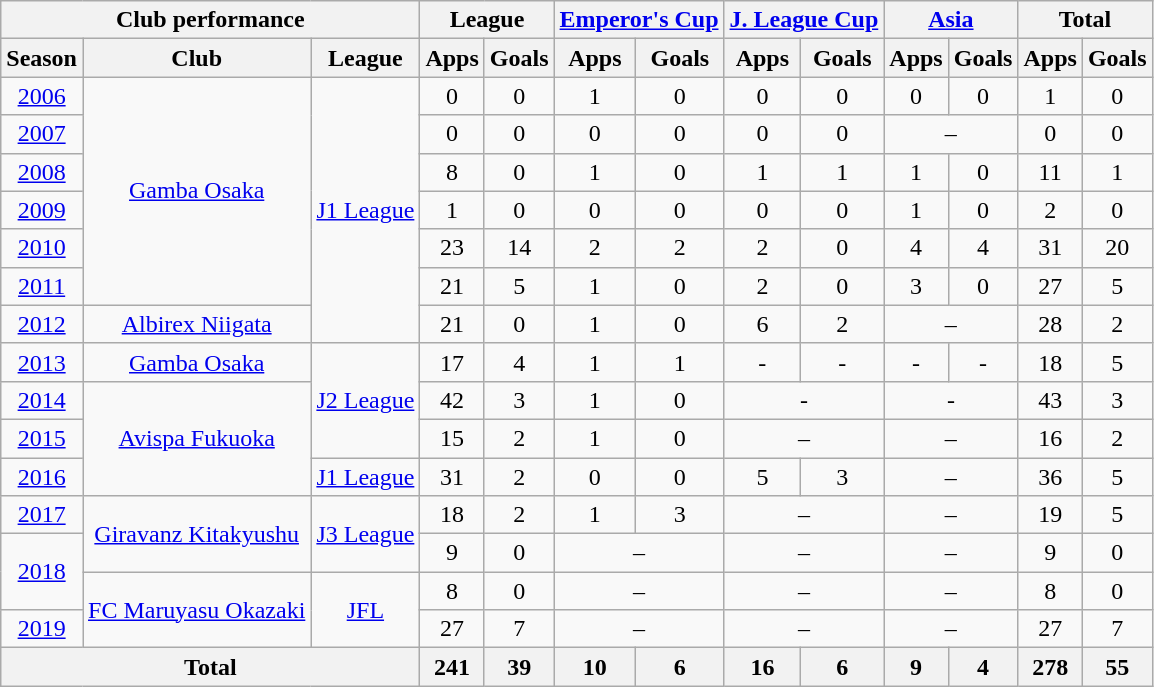<table class="wikitable" style="text-align: center">
<tr>
<th Colspan="3">Club performance</th>
<th Colspan="2">League</th>
<th Colspan="2"><a href='#'>Emperor's Cup</a></th>
<th Colspan="2"><a href='#'>J. League Cup</a></th>
<th Colspan="2"><a href='#'>Asia</a></th>
<th Colspan="2">Total</th>
</tr>
<tr>
<th>Season</th>
<th>Club</th>
<th>League</th>
<th>Apps</th>
<th>Goals</th>
<th>Apps</th>
<th>Goals</th>
<th>Apps</th>
<th>Goals</th>
<th>Apps</th>
<th>Goals</th>
<th>Apps</th>
<th>Goals</th>
</tr>
<tr>
<td><a href='#'>2006</a></td>
<td rowspan="6"><a href='#'>Gamba Osaka</a></td>
<td rowspan="7"><a href='#'>J1 League</a></td>
<td>0</td>
<td>0</td>
<td>1</td>
<td>0</td>
<td>0</td>
<td>0</td>
<td>0</td>
<td>0</td>
<td>1</td>
<td>0</td>
</tr>
<tr>
<td><a href='#'>2007</a></td>
<td>0</td>
<td>0</td>
<td>0</td>
<td>0</td>
<td>0</td>
<td>0</td>
<td colspan="2">–</td>
<td>0</td>
<td>0</td>
</tr>
<tr>
<td><a href='#'>2008</a></td>
<td>8</td>
<td>0</td>
<td>1</td>
<td>0</td>
<td>1</td>
<td>1</td>
<td>1</td>
<td>0</td>
<td>11</td>
<td>1</td>
</tr>
<tr>
<td><a href='#'>2009</a></td>
<td>1</td>
<td>0</td>
<td>0</td>
<td>0</td>
<td>0</td>
<td>0</td>
<td>1</td>
<td>0</td>
<td>2</td>
<td>0</td>
</tr>
<tr>
<td><a href='#'>2010</a></td>
<td>23</td>
<td>14</td>
<td>2</td>
<td>2</td>
<td>2</td>
<td>0</td>
<td>4</td>
<td>4</td>
<td>31</td>
<td>20</td>
</tr>
<tr>
<td><a href='#'>2011</a></td>
<td>21</td>
<td>5</td>
<td>1</td>
<td>0</td>
<td>2</td>
<td>0</td>
<td>3</td>
<td>0</td>
<td>27</td>
<td>5</td>
</tr>
<tr>
<td><a href='#'>2012</a></td>
<td><a href='#'>Albirex Niigata</a></td>
<td>21</td>
<td>0</td>
<td>1</td>
<td>0</td>
<td>6</td>
<td>2</td>
<td colspan="2">–</td>
<td>28</td>
<td>2</td>
</tr>
<tr>
<td><a href='#'>2013</a></td>
<td rowspan="1"><a href='#'>Gamba Osaka</a></td>
<td rowspan="3"><a href='#'>J2 League</a></td>
<td>17</td>
<td>4</td>
<td>1</td>
<td>1</td>
<td>-</td>
<td>-</td>
<td>-</td>
<td>-</td>
<td>18</td>
<td>5</td>
</tr>
<tr>
<td><a href='#'>2014</a></td>
<td rowspan="3"><a href='#'>Avispa Fukuoka</a></td>
<td>42</td>
<td>3</td>
<td>1</td>
<td>0</td>
<td colspan="2">-</td>
<td colspan="2">-</td>
<td>43</td>
<td>3</td>
</tr>
<tr>
<td><a href='#'>2015</a></td>
<td>15</td>
<td>2</td>
<td>1</td>
<td>0</td>
<td colspan="2">–</td>
<td colspan="2">–</td>
<td>16</td>
<td>2</td>
</tr>
<tr>
<td><a href='#'>2016</a></td>
<td><a href='#'>J1 League</a></td>
<td>31</td>
<td>2</td>
<td>0</td>
<td>0</td>
<td>5</td>
<td>3</td>
<td colspan="2">–</td>
<td>36</td>
<td>5</td>
</tr>
<tr>
<td><a href='#'>2017</a></td>
<td rowspan="2"><a href='#'>Giravanz Kitakyushu</a></td>
<td rowspan="2"><a href='#'>J3 League</a></td>
<td>18</td>
<td>2</td>
<td>1</td>
<td>3</td>
<td colspan="2">–</td>
<td colspan="2">–</td>
<td>19</td>
<td>5</td>
</tr>
<tr>
<td rowspan="2"><a href='#'>2018</a></td>
<td>9</td>
<td>0</td>
<td colspan="2">–</td>
<td colspan="2">–</td>
<td colspan="2">–</td>
<td>9</td>
<td>0</td>
</tr>
<tr>
<td rowspan="2"><a href='#'>FC Maruyasu Okazaki</a></td>
<td rowspan="2"><a href='#'>JFL</a></td>
<td>8</td>
<td>0</td>
<td colspan="2">–</td>
<td colspan="2">–</td>
<td colspan="2">–</td>
<td>8</td>
<td>0</td>
</tr>
<tr>
<td><a href='#'>2019</a></td>
<td>27</td>
<td>7</td>
<td colspan="2">–</td>
<td colspan="2">–</td>
<td colspan="2">–</td>
<td>27</td>
<td>7</td>
</tr>
<tr>
<th colspan="3">Total</th>
<th>241</th>
<th>39</th>
<th>10</th>
<th>6</th>
<th>16</th>
<th>6</th>
<th>9</th>
<th>4</th>
<th>278</th>
<th>55</th>
</tr>
</table>
